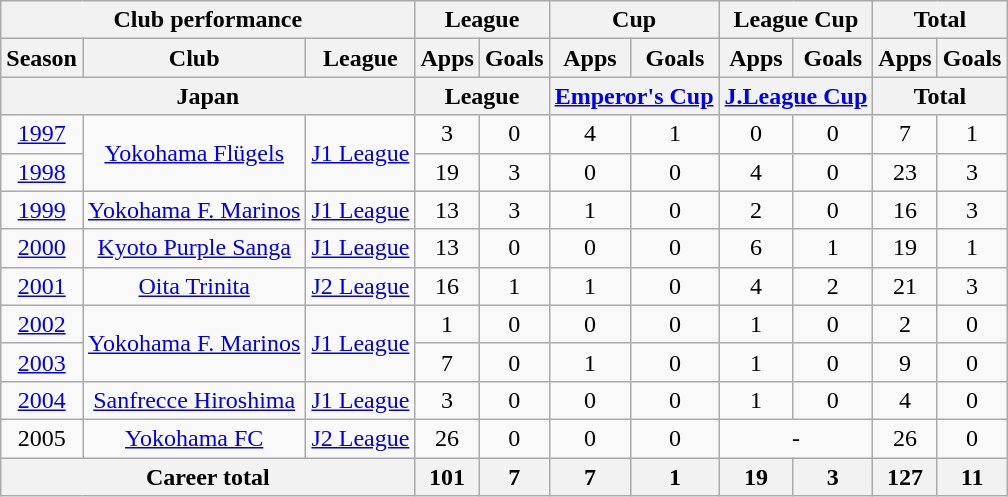<table class="wikitable" style="text-align:center">
<tr>
<th colspan=3>Club performance</th>
<th colspan=2>League</th>
<th colspan=2>Cup</th>
<th colspan=2>League Cup</th>
<th colspan=2>Total</th>
</tr>
<tr>
<th>Season</th>
<th>Club</th>
<th>League</th>
<th>Apps</th>
<th>Goals</th>
<th>Apps</th>
<th>Goals</th>
<th>Apps</th>
<th>Goals</th>
<th>Apps</th>
<th>Goals</th>
</tr>
<tr>
<th colspan=3>Japan</th>
<th colspan=2>League</th>
<th colspan=2><a href='#'>Emperor's Cup</a></th>
<th colspan=2><a href='#'>J.League Cup</a></th>
<th colspan=2>Total</th>
</tr>
<tr>
<td><a href='#'>1997</a></td>
<td rowspan="2"><a href='#'>Yokohama Flügels</a></td>
<td rowspan="2"><a href='#'>J1 League</a></td>
<td>3</td>
<td>0</td>
<td>4</td>
<td>1</td>
<td>0</td>
<td>0</td>
<td>7</td>
<td>1</td>
</tr>
<tr>
<td><a href='#'>1998</a></td>
<td>19</td>
<td>3</td>
<td>0</td>
<td>0</td>
<td>4</td>
<td>0</td>
<td>23</td>
<td>3</td>
</tr>
<tr>
<td><a href='#'>1999</a></td>
<td><a href='#'>Yokohama F. Marinos</a></td>
<td><a href='#'>J1 League</a></td>
<td>13</td>
<td>3</td>
<td>1</td>
<td>0</td>
<td>2</td>
<td>0</td>
<td>16</td>
<td>3</td>
</tr>
<tr>
<td><a href='#'>2000</a></td>
<td><a href='#'>Kyoto Purple Sanga</a></td>
<td><a href='#'>J1 League</a></td>
<td>13</td>
<td>0</td>
<td>0</td>
<td>0</td>
<td>6</td>
<td>1</td>
<td>19</td>
<td>1</td>
</tr>
<tr>
<td><a href='#'>2001</a></td>
<td><a href='#'>Oita Trinita</a></td>
<td><a href='#'>J2 League</a></td>
<td>16</td>
<td>1</td>
<td>1</td>
<td>0</td>
<td>4</td>
<td>2</td>
<td>21</td>
<td>3</td>
</tr>
<tr>
<td><a href='#'>2002</a></td>
<td rowspan="2"><a href='#'>Yokohama F. Marinos</a></td>
<td rowspan="2"><a href='#'>J1 League</a></td>
<td>1</td>
<td>0</td>
<td>0</td>
<td>0</td>
<td>1</td>
<td>0</td>
<td>2</td>
<td>0</td>
</tr>
<tr>
<td><a href='#'>2003</a></td>
<td>7</td>
<td>0</td>
<td>1</td>
<td>0</td>
<td>1</td>
<td>0</td>
<td>9</td>
<td>0</td>
</tr>
<tr>
<td><a href='#'>2004</a></td>
<td><a href='#'>Sanfrecce Hiroshima</a></td>
<td><a href='#'>J1 League</a></td>
<td>3</td>
<td>0</td>
<td>0</td>
<td>0</td>
<td>1</td>
<td>0</td>
<td>4</td>
<td>0</td>
</tr>
<tr>
<td>2005</td>
<td><a href='#'>Yokohama FC</a></td>
<td><a href='#'>J2 League</a></td>
<td>26</td>
<td>0</td>
<td>0</td>
<td>0</td>
<td colspan="2">-</td>
<td>26</td>
<td>0</td>
</tr>
<tr>
<th colspan=3>Career total</th>
<th>101</th>
<th>7</th>
<th>7</th>
<th>1</th>
<th>19</th>
<th>3</th>
<th>127</th>
<th>11</th>
</tr>
</table>
